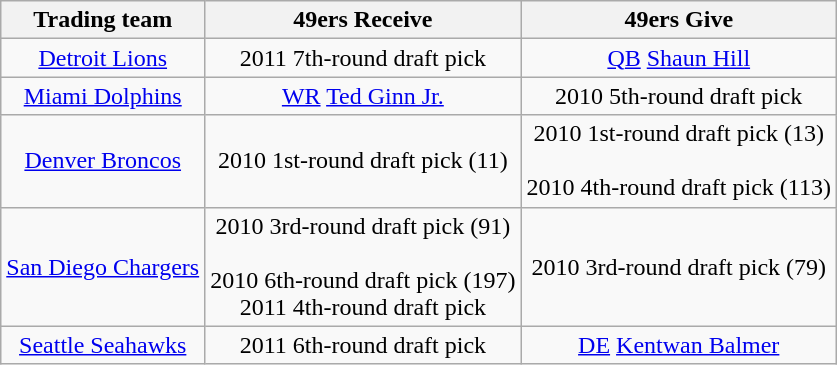<table class="wikitable">
<tr>
<th>Trading team</th>
<th>49ers Receive</th>
<th>49ers Give</th>
</tr>
<tr style="text-align:center;">
<td><a href='#'>Detroit Lions</a></td>
<td>2011 7th-round draft pick</td>
<td><a href='#'>QB</a> <a href='#'>Shaun Hill</a></td>
</tr>
<tr style="text-align:center;">
<td><a href='#'>Miami Dolphins</a></td>
<td><a href='#'>WR</a> <a href='#'>Ted Ginn Jr.</a></td>
<td>2010 5th-round draft pick</td>
</tr>
<tr style="text-align:center;">
<td><a href='#'>Denver Broncos</a></td>
<td>2010 1st-round draft pick (11)</td>
<td>2010 1st-round draft pick (13) <br><br>2010 4th-round draft pick (113)</td>
</tr>
<tr style="text-align:center;">
<td><a href='#'>San Diego Chargers</a></td>
<td>2010 3rd-round draft pick (91)<br><br>2010 6th-round draft pick (197)<br>
2011 4th-round draft pick</td>
<td>2010 3rd-round draft pick (79)</td>
</tr>
<tr style="text-align:center;">
<td><a href='#'>Seattle Seahawks</a></td>
<td>2011 6th-round draft pick</td>
<td><a href='#'>DE</a> <a href='#'>Kentwan Balmer</a></td>
</tr>
</table>
